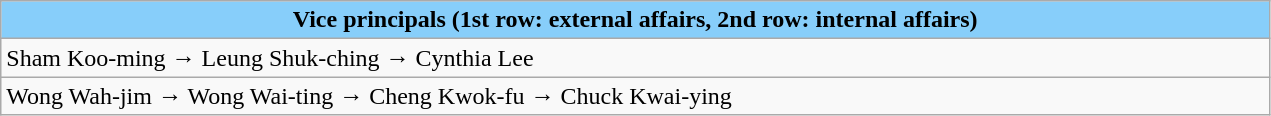<table class="wikitable" width="67%">
<tr style="background:#87CEFA; color:black" align=center>
<td style="width:4%"><strong>Vice principals (1st row: external affairs, 2nd row: internal affairs)</strong></td>
</tr>
<tr>
<td>Sham Koo-ming  →  Leung Shuk-ching  →  Cynthia Lee</td>
</tr>
<tr>
<td>Wong Wah-jim  →  Wong Wai-ting  →  Cheng Kwok-fu  →  Chuck Kwai-ying</td>
</tr>
</table>
